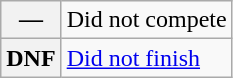<table class="wikitable">
<tr>
<th scope="row">—</th>
<td>Did not compete</td>
</tr>
<tr>
<th scope="row">DNF</th>
<td><a href='#'>Did not finish</a></td>
</tr>
</table>
